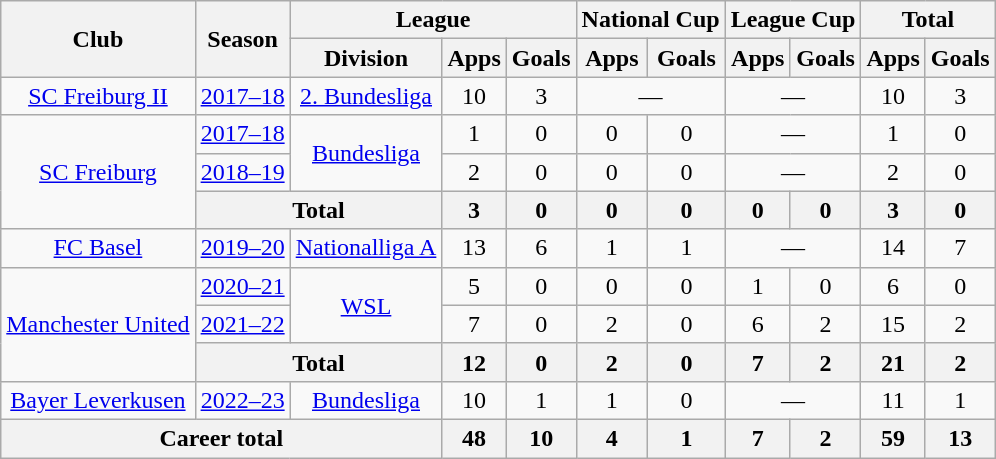<table class="wikitable" style="text-align:center">
<tr>
<th rowspan="2">Club</th>
<th rowspan="2">Season</th>
<th colspan="3">League</th>
<th colspan="2">National Cup</th>
<th colspan="2">League Cup</th>
<th colspan="2">Total</th>
</tr>
<tr>
<th>Division</th>
<th>Apps</th>
<th>Goals</th>
<th>Apps</th>
<th>Goals</th>
<th>Apps</th>
<th>Goals</th>
<th>Apps</th>
<th>Goals</th>
</tr>
<tr>
<td><a href='#'>SC Freiburg II</a></td>
<td><a href='#'>2017–18</a></td>
<td><a href='#'>2. Bundesliga</a></td>
<td>10</td>
<td>3</td>
<td colspan="2">—</td>
<td colspan="2">—</td>
<td>10</td>
<td>3</td>
</tr>
<tr>
<td rowspan="3"><a href='#'>SC Freiburg</a></td>
<td><a href='#'>2017–18</a></td>
<td rowspan="2"><a href='#'>Bundesliga</a></td>
<td>1</td>
<td>0</td>
<td>0</td>
<td>0</td>
<td colspan="2">—</td>
<td>1</td>
<td>0</td>
</tr>
<tr>
<td><a href='#'>2018–19</a></td>
<td>2</td>
<td>0</td>
<td>0</td>
<td>0</td>
<td colspan="2">—</td>
<td>2</td>
<td>0</td>
</tr>
<tr>
<th colspan="2">Total</th>
<th>3</th>
<th>0</th>
<th>0</th>
<th>0</th>
<th>0</th>
<th>0</th>
<th>3</th>
<th>0</th>
</tr>
<tr>
<td><a href='#'>FC Basel</a></td>
<td><a href='#'>2019–20</a></td>
<td><a href='#'>Nationalliga A</a></td>
<td>13</td>
<td>6</td>
<td>1</td>
<td>1</td>
<td colspan="2">—</td>
<td>14</td>
<td>7</td>
</tr>
<tr>
<td rowspan="3"><a href='#'>Manchester United</a></td>
<td><a href='#'>2020–21</a></td>
<td rowspan="2"><a href='#'>WSL</a></td>
<td>5</td>
<td>0</td>
<td>0</td>
<td>0</td>
<td>1</td>
<td>0</td>
<td>6</td>
<td>0</td>
</tr>
<tr>
<td><a href='#'>2021–22</a></td>
<td>7</td>
<td>0</td>
<td>2</td>
<td>0</td>
<td>6</td>
<td>2</td>
<td>15</td>
<td>2</td>
</tr>
<tr>
<th colspan="2">Total</th>
<th>12</th>
<th>0</th>
<th>2</th>
<th>0</th>
<th>7</th>
<th>2</th>
<th>21</th>
<th>2</th>
</tr>
<tr>
<td><a href='#'>Bayer Leverkusen</a></td>
<td><a href='#'>2022–23</a></td>
<td><a href='#'>Bundesliga</a></td>
<td>10</td>
<td>1</td>
<td>1</td>
<td>0</td>
<td colspan="2">—</td>
<td>11</td>
<td>1</td>
</tr>
<tr>
<th colspan="3">Career total</th>
<th>48</th>
<th>10</th>
<th>4</th>
<th>1</th>
<th>7</th>
<th>2</th>
<th>59</th>
<th>13</th>
</tr>
</table>
